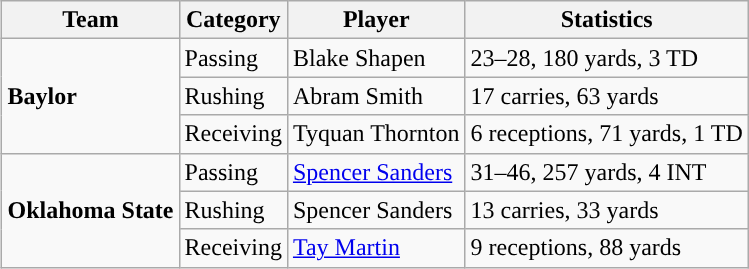<table class="wikitable" style="float: right;">
<tr>
<th>Team</th>
<th>Category</th>
<th>Player</th>
<th>Statistics</th>
</tr>
<tr>
<td rowspan=3><strong>Baylor</strong></td>
<td>Passing</td>
<td>Blake Shapen</td>
<td>23–28, 180 yards, 3 TD</td>
</tr>
<tr>
<td>Rushing</td>
<td>Abram Smith</td>
<td>17 carries, 63 yards</td>
</tr>
<tr>
<td>Receiving</td>
<td>Tyquan Thornton</td>
<td>6 receptions, 71 yards, 1 TD</td>
</tr>
<tr>
<td rowspan=3><strong>Oklahoma State</strong></td>
<td>Passing</td>
<td><a href='#'>Spencer Sanders</a></td>
<td>31–46, 257 yards, 4 INT</td>
</tr>
<tr>
<td>Rushing</td>
<td>Spencer Sanders</td>
<td>13 carries, 33 yards</td>
</tr>
<tr>
<td>Receiving</td>
<td><a href='#'>Tay Martin</a></td>
<td>9 receptions, 88 yards</td>
</tr>
</table>
